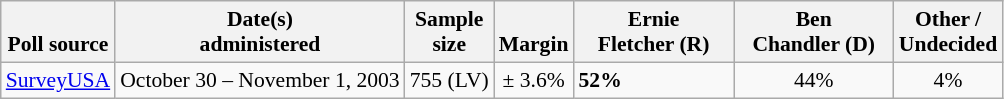<table class="wikitable" style="font-size:90%">
<tr valign=bottom>
<th>Poll source</th>
<th>Date(s)<br>administered</th>
<th>Sample<br>size</th>
<th>Margin<br></th>
<th style="width:100px;">Ernie<br>Fletcher (R)</th>
<th style="width:100px;">Ben<br>Chandler (D)</th>
<th>Other /<br>Undecided</th>
</tr>
<tr>
<td><a href='#'>SurveyUSA</a></td>
<td align=center>October 30 – November 1, 2003</td>
<td align=center>755 (LV)</td>
<td align=center>± 3.6%</td>
<td><strong>52%</strong></td>
<td align=center>44%</td>
<td align=center>4%</td>
</tr>
</table>
